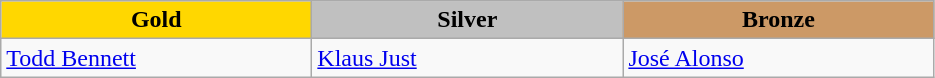<table class="wikitable" style="text-align:left">
<tr align="center">
<td width=200 bgcolor=gold><strong>Gold</strong></td>
<td width=200 bgcolor=silver><strong>Silver</strong></td>
<td width=200 bgcolor=CC9966><strong>Bronze</strong></td>
</tr>
<tr>
<td><a href='#'>Todd Bennett</a><br><em></em></td>
<td><a href='#'>Klaus Just</a><br><em></em></td>
<td><a href='#'>José Alonso</a><br><em></em></td>
</tr>
</table>
